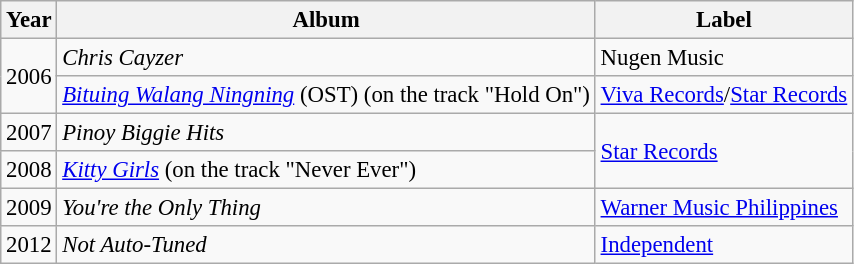<table class="wikitable" style="font-size: 95%;">
<tr>
<th>Year</th>
<th>Album</th>
<th>Label</th>
</tr>
<tr>
<td rowspan=2>2006</td>
<td><em>Chris Cayzer</em></td>
<td>Nugen Music</td>
</tr>
<tr>
<td><em><a href='#'>Bituing Walang Ningning</a></em> (OST) (on the track "Hold On")</td>
<td><a href='#'>Viva Records</a>/<a href='#'>Star Records</a></td>
</tr>
<tr>
<td>2007</td>
<td><em>Pinoy Biggie Hits</em></td>
<td rowspan="2"><a href='#'>Star Records</a></td>
</tr>
<tr>
<td>2008</td>
<td><em><a href='#'>Kitty Girls</a></em> (on the track "Never Ever")</td>
</tr>
<tr>
<td rowspan=1>2009</td>
<td><em>You're the Only Thing</em></td>
<td><a href='#'>Warner Music Philippines</a></td>
</tr>
<tr>
<td rowspan=1>2012</td>
<td><em>Not Auto-Tuned</em></td>
<td><a href='#'>Independent</a></td>
</tr>
</table>
